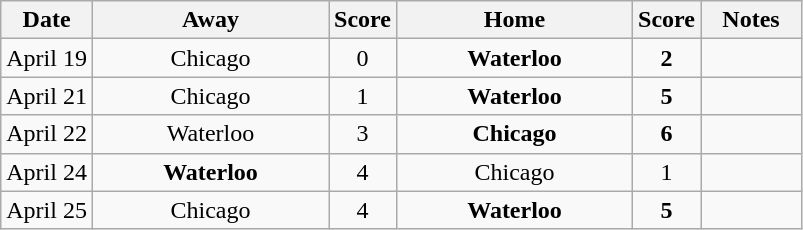<table class="wikitable">
<tr>
<th bgcolor="#DDDDFF" w,.m.nm.,idth="60">Date</th>
<th bgcolor="#DDDDFF" width="150">Away</th>
<th bgcolor="#DDDDFF" width="5">Score</th>
<th bgcolor="#DDDDFF" width="150">Home</th>
<th bgcolor="#DDDDFF" width="5">Score</th>
<th bgcolor="#DDDDFF" width="60">Notes</th>
</tr>
<tr>
<td>April 19</td>
<td align="center">Chicago</td>
<td align="center">0</td>
<td align="center"><strong>Waterloo</strong></td>
<td align="center"><strong>2</strong></td>
<td></td>
</tr>
<tr>
<td>April 21</td>
<td align="center">Chicago</td>
<td align="center">1</td>
<td align="center"><strong>Waterloo</strong></td>
<td align="center"><strong>5</strong></td>
<td></td>
</tr>
<tr>
<td>April 22</td>
<td align="center">Waterloo</td>
<td align="center">3</td>
<td align="center"><strong>Chicago</strong></td>
<td align="center"><strong>6</strong></td>
<td></td>
</tr>
<tr>
<td>April 24</td>
<td align="center"><strong>Waterloo</strong></td>
<td align="center">4</td>
<td align="center">Chicago</td>
<td align="center">1</td>
<td></td>
</tr>
<tr>
<td>April 25</td>
<td align="center">Chicago</td>
<td align="center">4</td>
<td align="center"><strong>Waterloo</strong></td>
<td align="center"><strong>5</strong></td>
<td></td>
</tr>
</table>
